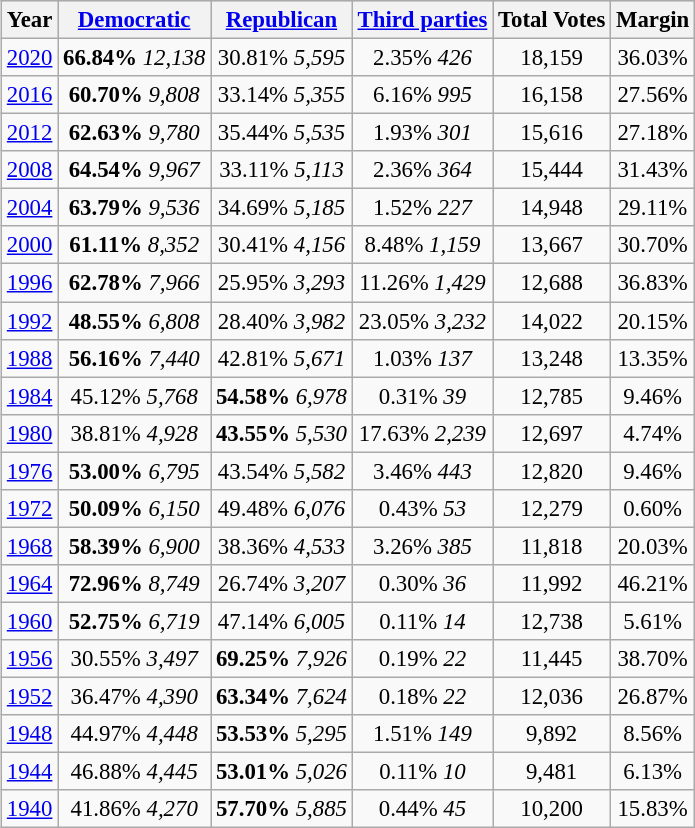<table class="wikitable mw-collapsible" style="float:center; margin:1em; font-size:95%;">
<tr style="background:lightgrey;">
<th>Year</th>
<th><a href='#'>Democratic</a></th>
<th><a href='#'>Republican</a></th>
<th><a href='#'>Third parties</a></th>
<th>Total Votes</th>
<th>Margin</th>
</tr>
<tr>
<td align="center" ><a href='#'>2020</a></td>
<td align="center" ><strong>66.84%</strong> <em>12,138</em></td>
<td align="center" >30.81% <em>5,595</em></td>
<td align="center" >2.35% <em>426</em></td>
<td align="center" >18,159</td>
<td align="center" >36.03%</td>
</tr>
<tr>
<td align="center" ><a href='#'>2016</a></td>
<td align="center" ><strong>60.70%</strong> <em>9,808</em></td>
<td align="center" >33.14% <em>5,355</em></td>
<td align="center" >6.16% <em>995</em></td>
<td align="center" >16,158</td>
<td align="center" >27.56%</td>
</tr>
<tr>
<td align="center" ><a href='#'>2012</a></td>
<td align="center" ><strong>62.63%</strong> <em>9,780</em></td>
<td align="center" >35.44% <em>5,535</em></td>
<td align="center" >1.93% <em>301</em></td>
<td align="center" >15,616</td>
<td align="center" >27.18%</td>
</tr>
<tr>
<td align="center" ><a href='#'>2008</a></td>
<td align="center" ><strong>64.54%</strong> <em>9,967</em></td>
<td align="center" >33.11% <em>5,113</em></td>
<td align="center" >2.36% <em>364</em></td>
<td align="center" >15,444</td>
<td align="center" >31.43%</td>
</tr>
<tr>
<td align="center" ><a href='#'>2004</a></td>
<td align="center" ><strong>63.79%</strong> <em>9,536</em></td>
<td align="center" >34.69% <em>5,185</em></td>
<td align="center" >1.52% <em>227</em></td>
<td align="center" >14,948</td>
<td align="center" >29.11%</td>
</tr>
<tr>
<td align="center" ><a href='#'>2000</a></td>
<td align="center" ><strong>61.11%</strong> <em>8,352</em></td>
<td align="center" >30.41% <em>4,156</em></td>
<td align="center" >8.48% <em>1,159</em></td>
<td align="center" >13,667</td>
<td align="center" >30.70%</td>
</tr>
<tr>
<td align="center" ><a href='#'>1996</a></td>
<td align="center" ><strong>62.78%</strong> <em>7,966</em></td>
<td align="center" >25.95% <em>3,293</em></td>
<td align="center" >11.26% <em>1,429</em></td>
<td align="center" >12,688</td>
<td align="center" >36.83%</td>
</tr>
<tr>
<td align="center" ><a href='#'>1992</a></td>
<td align="center" ><strong>48.55%</strong> <em>6,808</em></td>
<td align="center" >28.40% <em>3,982</em></td>
<td align="center" >23.05% <em>3,232</em></td>
<td align="center" >14,022</td>
<td align="center" >20.15%</td>
</tr>
<tr>
<td align="center" ><a href='#'>1988</a></td>
<td align="center" ><strong>56.16%</strong> <em>7,440</em></td>
<td align="center" >42.81% <em>5,671</em></td>
<td align="center" >1.03% <em>137</em></td>
<td align="center" >13,248</td>
<td align="center" >13.35%</td>
</tr>
<tr>
<td align="center" ><a href='#'>1984</a></td>
<td align="center" >45.12% <em>5,768</em></td>
<td align="center" ><strong>54.58%</strong> <em>6,978</em></td>
<td align="center" >0.31% <em>39</em></td>
<td align="center" >12,785</td>
<td align="center" >9.46%</td>
</tr>
<tr>
<td align="center" ><a href='#'>1980</a></td>
<td align="center" >38.81% <em>4,928</em></td>
<td align="center" ><strong>43.55%</strong> <em>5,530</em></td>
<td align="center" >17.63% <em>2,239</em></td>
<td align="center" >12,697</td>
<td align="center" >4.74%</td>
</tr>
<tr>
<td align="center" ><a href='#'>1976</a></td>
<td align="center" ><strong>53.00%</strong> <em>6,795</em></td>
<td align="center" >43.54% <em>5,582</em></td>
<td align="center" >3.46% <em>443</em></td>
<td align="center" >12,820</td>
<td align="center" >9.46%</td>
</tr>
<tr>
<td align="center" ><a href='#'>1972</a></td>
<td align="center" ><strong>50.09%</strong> <em>6,150</em></td>
<td align="center" >49.48% <em>6,076</em></td>
<td align="center" >0.43% <em>53</em></td>
<td align="center" >12,279</td>
<td align="center" >0.60%</td>
</tr>
<tr>
<td align="center" ><a href='#'>1968</a></td>
<td align="center" ><strong>58.39%</strong> <em>6,900</em></td>
<td align="center" >38.36% <em>4,533</em></td>
<td align="center" >3.26% <em>385</em></td>
<td align="center" >11,818</td>
<td align="center" >20.03%</td>
</tr>
<tr>
<td align="center" ><a href='#'>1964</a></td>
<td align="center" ><strong>72.96%</strong> <em>8,749</em></td>
<td align="center" >26.74% <em>3,207</em></td>
<td align="center" >0.30% <em>36</em></td>
<td align="center" >11,992</td>
<td align="center" >46.21%</td>
</tr>
<tr>
<td align="center" ><a href='#'>1960</a></td>
<td align="center" ><strong>52.75%</strong> <em>6,719</em></td>
<td align="center" >47.14% <em>6,005</em></td>
<td align="center" >0.11% <em>14</em></td>
<td align="center" >12,738</td>
<td align="center" >5.61%</td>
</tr>
<tr>
<td align="center" ><a href='#'>1956</a></td>
<td align="center" >30.55% <em>3,497</em></td>
<td align="center" ><strong>69.25%</strong> <em>7,926</em></td>
<td align="center" >0.19% <em>22</em></td>
<td align="center" >11,445</td>
<td align="center" >38.70%</td>
</tr>
<tr>
<td align="center" ><a href='#'>1952</a></td>
<td align="center" >36.47% <em>4,390</em></td>
<td align="center" ><strong>63.34%</strong> <em>7,624</em></td>
<td align="center" >0.18% <em>22</em></td>
<td align="center" >12,036</td>
<td align="center" >26.87%</td>
</tr>
<tr>
<td align="center" ><a href='#'>1948</a></td>
<td align="center" >44.97% <em>4,448</em></td>
<td align="center" ><strong>53.53%</strong> <em>5,295</em></td>
<td align="center" >1.51% <em>149</em></td>
<td align="center" >9,892</td>
<td align="center" >8.56%</td>
</tr>
<tr>
<td align="center" ><a href='#'>1944</a></td>
<td align="center" >46.88% <em>4,445</em></td>
<td align="center" ><strong>53.01%</strong> <em>5,026</em></td>
<td align="center" >0.11% <em>10</em></td>
<td align="center" >9,481</td>
<td align="center" >6.13%</td>
</tr>
<tr>
<td align="center" ><a href='#'>1940</a></td>
<td align="center" >41.86% <em>4,270</em></td>
<td align="center" ><strong>57.70%</strong> <em>5,885</em></td>
<td align="center" >0.44% <em>45</em></td>
<td align="center" >10,200</td>
<td align="center" >15.83%</td>
</tr>
</table>
